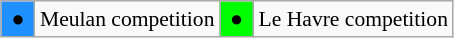<table class="wikitable" style="margin:0.5em auto; font-size:90%;position:relative;">
<tr>
<td bgcolor=DodgerBlue align=center> ● </td>
<td>Meulan competition</td>
<td bgcolor=Lime align=center> ● </td>
<td>Le Havre competition</td>
</tr>
</table>
